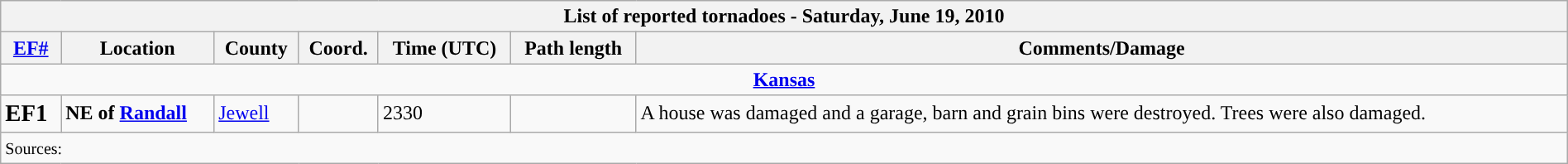<table class="wikitable collapsible" width="100%">
<tr>
<th colspan="7">List of reported tornadoes - Saturday, June 19, 2010</th>
</tr>
<tr>
<th><a href='#'>EF#</a></th>
<th>Location</th>
<th>County</th>
<th>Coord.</th>
<th>Time (UTC)</th>
<th>Path length</th>
<th>Comments/Damage</th>
</tr>
<tr>
<td colspan="7" align=center><strong><a href='#'>Kansas</a></strong></td>
</tr>
<tr>
<td><big><strong>EF1</strong></big></td>
<td><strong>NE of <a href='#'>Randall</a></strong></td>
<td><a href='#'>Jewell</a></td>
<td></td>
<td>2330</td>
<td></td>
<td>A house was damaged and a garage, barn and grain bins were destroyed. Trees were also damaged.</td>
</tr>
<tr>
<td colspan="7"><small>Sources: </small></td>
</tr>
</table>
